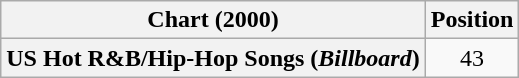<table class="wikitable plainrowheaders" style="text-align:center">
<tr>
<th scope="col">Chart (2000)</th>
<th scope="col">Position</th>
</tr>
<tr>
<th scope="row">US Hot R&B/Hip-Hop Songs (<em>Billboard</em>)</th>
<td>43</td>
</tr>
</table>
